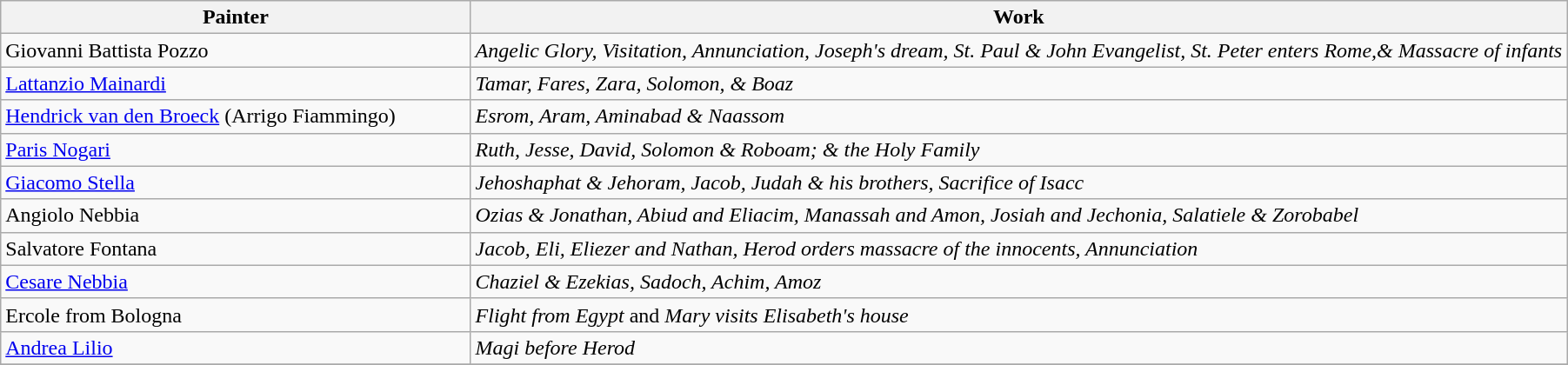<table class=wikitable>
<tr>
<th width="30%">Painter</th>
<th width="70%">Work</th>
</tr>
<tr valign="top">
<td>Giovanni Battista Pozzo</td>
<td><em>Angelic Glory, Visitation, Annunciation, Joseph's dream, St. Paul & John Evangelist, St. Peter enters Rome,& Massacre of infants</em></td>
</tr>
<tr valign="top">
<td><a href='#'>Lattanzio Mainardi</a></td>
<td><em>Tamar, Fares, Zara, Solomon, & Boaz</em></td>
</tr>
<tr valign="top">
<td><a href='#'>Hendrick van den Broeck</a> (Arrigo Fiammingo)</td>
<td><em>Esrom, Aram, Aminabad & Naassom</em></td>
</tr>
<tr valign="top">
<td><a href='#'>Paris Nogari</a></td>
<td><em>Ruth, Jesse, David, Solomon & Roboam; & the Holy Family</em></td>
</tr>
<tr valign="top">
<td><a href='#'>Giacomo Stella</a></td>
<td><em>Jehoshaphat & Jehoram, Jacob, Judah & his brothers, Sacrifice of Isacc</em></td>
</tr>
<tr valign="top">
<td>Angiolo Nebbia</td>
<td><em>Ozias & Jonathan, Abiud and Eliacim, Manassah and Amon, Josiah and Jechonia, Salatiele & Zorobabel</em></td>
</tr>
<tr valign="top">
<td>Salvatore Fontana</td>
<td><em>Jacob, Eli, Eliezer and Nathan, Herod orders massacre of the innocents, Annunciation</em></td>
</tr>
<tr valign="top">
<td><a href='#'>Cesare Nebbia</a></td>
<td><em>Chaziel & Ezekias, Sadoch, Achim, Amoz</em></td>
</tr>
<tr valign="top">
<td>Ercole from Bologna</td>
<td><em>Flight from Egypt</em> and <em>Mary visits Elisabeth's house</em></td>
</tr>
<tr valign="top">
<td><a href='#'>Andrea Lilio</a></td>
<td><em>Magi before Herod</em></td>
</tr>
<tr valign="top">
</tr>
</table>
